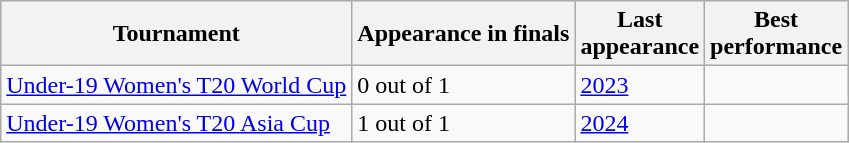<table class="wikitable sortable" style="text-align:left;">
<tr>
<th>Tournament</th>
<th data-sort-type="number">Appearance in finals</th>
<th>Last<br>appearance</th>
<th>Best<br>performance</th>
</tr>
<tr>
<td><a href='#'>Under-19 Women's T20 World Cup</a></td>
<td>0 out of 1</td>
<td><a href='#'>2023</a></td>
<td></td>
</tr>
<tr>
<td><a href='#'>Under-19 Women's T20 Asia Cup</a></td>
<td>1 out of 1</td>
<td><a href='#'>2024</a></td>
<td></td>
</tr>
</table>
